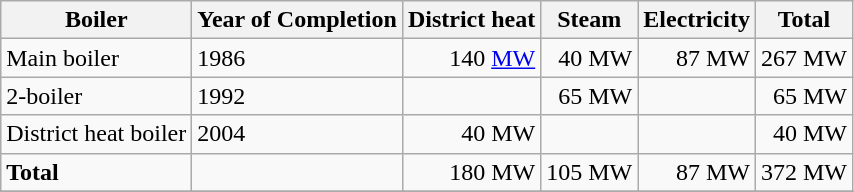<table class="wikitable sortable">
<tr>
<th>Boiler</th>
<th>Year of Completion</th>
<th>District heat</th>
<th>Steam</th>
<th>Electricity</th>
<th>Total</th>
</tr>
<tr>
<td>Main boiler</td>
<td>1986</td>
<td style="text-align:right;">140 <a href='#'>MW</a></td>
<td style="text-align:right;">40 MW</td>
<td style="text-align:right;">87 MW</td>
<td style="text-align:right;">267 MW</td>
</tr>
<tr>
<td>2-boiler</td>
<td>1992</td>
<td> </td>
<td style="text-align:right;">65 MW</td>
<td style="text-align:right;"> </td>
<td style="text-align:right;">65 MW</td>
</tr>
<tr>
<td>District heat boiler</td>
<td>2004</td>
<td style="text-align:right;">40 MW</td>
<td style="text-align:right;"> </td>
<td style="text-align:right;"> </td>
<td style="text-align:right;">40 MW</td>
</tr>
<tr>
<td><strong>Total</strong></td>
<td> </td>
<td style="text-align:right;">180 MW</td>
<td style="text-align:right;">105 MW</td>
<td style="text-align:right;">87 MW</td>
<td style="text-align:right;">372 MW</td>
</tr>
<tr>
</tr>
</table>
